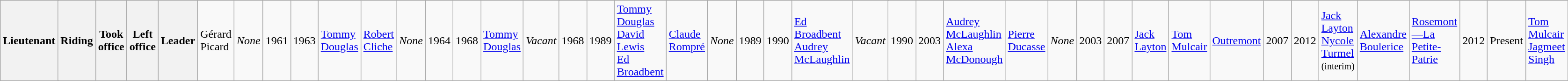<table class="wikitable">
<tr>
<th colspan="2">Lieutenant</th>
<th>Riding</th>
<th>Took office</th>
<th>Left office</th>
<th>Leader<br></th>
<td>Gérard Picard</td>
<td><em>None</em></td>
<td>1961</td>
<td>1963</td>
<td><a href='#'>Tommy Douglas</a><br></td>
<td><a href='#'>Robert Cliche</a></td>
<td><em>None</em></td>
<td>1964</td>
<td>1968</td>
<td><a href='#'>Tommy Douglas</a><br></td>
<td colspan=2><em>Vacant</em></td>
<td>1968</td>
<td>1989</td>
<td><a href='#'>Tommy Douglas</a><br><a href='#'>David Lewis</a><br><a href='#'>Ed Broadbent</a><br></td>
<td><a href='#'>Claude Rompré</a></td>
<td><em>None</em></td>
<td>1989</td>
<td>1990</td>
<td><a href='#'>Ed Broadbent</a><br><a href='#'>Audrey McLaughlin</a><br></td>
<td colspan=2><em>Vacant</em></td>
<td>1990</td>
<td>2003</td>
<td><a href='#'>Audrey McLaughlin</a><br><a href='#'>Alexa McDonough</a><br></td>
<td><a href='#'>Pierre Ducasse</a></td>
<td><em>None</em></td>
<td>2003</td>
<td>2007</td>
<td><a href='#'>Jack Layton</a><br></td>
<td><a href='#'>Tom Mulcair</a></td>
<td><a href='#'>Outremont</a></td>
<td>2007</td>
<td>2012</td>
<td><a href='#'>Jack Layton</a><br><a href='#'>Nycole Turmel</a> <small>(interim)</small><br></td>
<td><a href='#'>Alexandre Boulerice</a></td>
<td><a href='#'>Rosemont—La Petite-Patrie</a></td>
<td>2012</td>
<td>Present</td>
<td><a href='#'>Tom Mulcair</a><br><a href='#'>Jagmeet Singh</a></td>
</tr>
</table>
